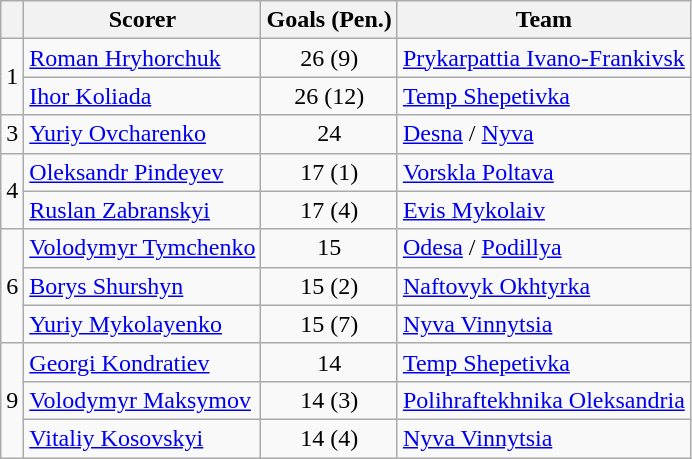<table class="wikitable">
<tr>
<th></th>
<th>Scorer</th>
<th>Goals (Pen.)</th>
<th>Team</th>
</tr>
<tr>
<td rowspan="2">1</td>
<td> <a href='#'>Roman Hryhorchuk</a></td>
<td align=center>26 (9)</td>
<td><a href='#'>Prykarpattia Ivano-Frankivsk</a></td>
</tr>
<tr>
<td> <a href='#'>Ihor Koliada</a></td>
<td align=center>26 (12)</td>
<td><a href='#'>Temp Shepetivka</a></td>
</tr>
<tr>
<td>3</td>
<td> <a href='#'>Yuriy Ovcharenko</a></td>
<td align=center>24</td>
<td><a href='#'>Desna</a> / <a href='#'>Nyva</a></td>
</tr>
<tr>
<td rowspan="2">4</td>
<td> <a href='#'>Oleksandr Pindeyev</a></td>
<td align=center>17 (1)</td>
<td><a href='#'>Vorskla Poltava</a></td>
</tr>
<tr>
<td> <a href='#'>Ruslan Zabranskyi</a></td>
<td align=center>17 (4)</td>
<td><a href='#'>Evis Mykolaiv</a></td>
</tr>
<tr>
<td rowspan="3">6</td>
<td> <a href='#'>Volodymyr Tymchenko</a></td>
<td align=center>15</td>
<td><a href='#'>Odesa</a> / <a href='#'>Podillya</a></td>
</tr>
<tr>
<td> <a href='#'>Borys Shurshyn</a></td>
<td align=center>15 (2)</td>
<td><a href='#'>Naftovyk Okhtyrka</a></td>
</tr>
<tr>
<td> <a href='#'>Yuriy Mykolayenko</a></td>
<td align=center>15 (7)</td>
<td><a href='#'>Nyva Vinnytsia</a></td>
</tr>
<tr>
<td rowspan="3">9</td>
<td> <a href='#'>Georgi Kondratiev</a></td>
<td align=center>14</td>
<td><a href='#'>Temp Shepetivka</a></td>
</tr>
<tr>
<td> <a href='#'>Volodymyr Maksymov</a></td>
<td align=center>14 (3)</td>
<td><a href='#'>Polihraftekhnika Oleksandria</a></td>
</tr>
<tr>
<td> <a href='#'>Vitaliy Kosovskyi</a></td>
<td align=center>14 (4)</td>
<td><a href='#'>Nyva Vinnytsia</a></td>
</tr>
</table>
